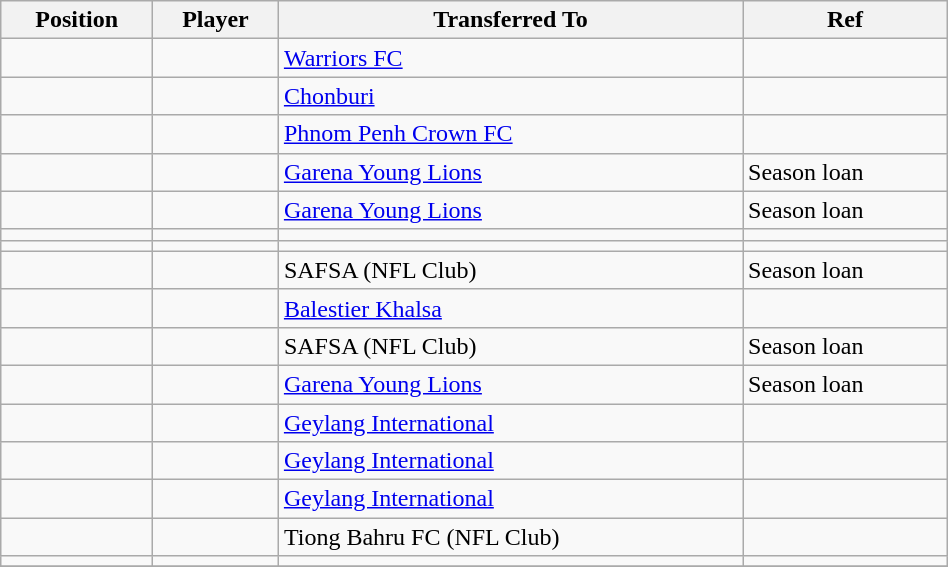<table class="wikitable sortable" style="width:50%; text-align:center; font-size:100%; text-align:left;">
<tr>
<th><strong>Position</strong></th>
<th><strong>Player</strong></th>
<th><strong>Transferred To</strong></th>
<th><strong>Ref</strong></th>
</tr>
<tr>
<td></td>
<td></td>
<td> <a href='#'>Warriors FC</a></td>
<td></td>
</tr>
<tr>
<td></td>
<td></td>
<td> <a href='#'>Chonburi</a></td>
<td></td>
</tr>
<tr>
<td></td>
<td></td>
<td> <a href='#'>Phnom Penh Crown FC</a></td>
<td></td>
</tr>
<tr>
<td></td>
<td></td>
<td> <a href='#'>Garena Young Lions</a></td>
<td>Season loan </td>
</tr>
<tr>
<td></td>
<td></td>
<td> <a href='#'>Garena Young Lions</a></td>
<td>Season loan </td>
</tr>
<tr>
<td></td>
<td></td>
<td></td>
<td></td>
</tr>
<tr>
<td></td>
<td></td>
<td></td>
<td></td>
</tr>
<tr>
<td></td>
<td></td>
<td> SAFSA (NFL Club)</td>
<td>Season loan</td>
</tr>
<tr>
<td></td>
<td></td>
<td> <a href='#'>Balestier Khalsa</a></td>
<td></td>
</tr>
<tr>
<td></td>
<td></td>
<td> SAFSA (NFL Club)</td>
<td>Season loan </td>
</tr>
<tr>
<td></td>
<td></td>
<td> <a href='#'>Garena Young Lions</a></td>
<td>Season loan </td>
</tr>
<tr>
<td></td>
<td></td>
<td> <a href='#'>Geylang International</a></td>
<td></td>
</tr>
<tr>
<td></td>
<td></td>
<td> <a href='#'>Geylang International</a></td>
<td></td>
</tr>
<tr>
<td></td>
<td></td>
<td> <a href='#'>Geylang International</a></td>
<td></td>
</tr>
<tr>
<td></td>
<td></td>
<td> Tiong Bahru FC (NFL Club)</td>
<td></td>
</tr>
<tr>
<td></td>
<td></td>
<td></td>
<td></td>
</tr>
<tr>
</tr>
</table>
